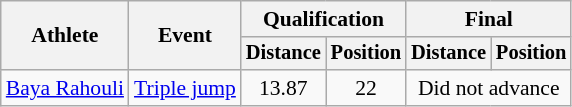<table class=wikitable style="font-size:90%">
<tr>
<th rowspan="2">Athlete</th>
<th rowspan="2">Event</th>
<th colspan="2">Qualification</th>
<th colspan="2">Final</th>
</tr>
<tr style="font-size:95%">
<th>Distance</th>
<th>Position</th>
<th>Distance</th>
<th>Position</th>
</tr>
<tr align=center>
<td align=left><a href='#'>Baya Rahouli</a></td>
<td align=left><a href='#'>Triple jump</a></td>
<td>13.87</td>
<td>22</td>
<td colspan=2>Did not advance</td>
</tr>
</table>
